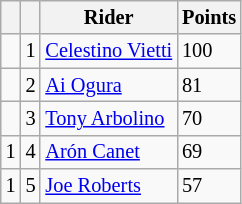<table class="wikitable" style="font-size: 85%;">
<tr>
<th></th>
<th></th>
<th>Rider</th>
<th>Points</th>
</tr>
<tr>
<td></td>
<td align=center>1</td>
<td> <a href='#'>Celestino Vietti</a></td>
<td align=left>100</td>
</tr>
<tr>
<td></td>
<td align=center>2</td>
<td> <a href='#'>Ai Ogura</a></td>
<td align=left>81</td>
</tr>
<tr>
<td></td>
<td align=center>3</td>
<td> <a href='#'>Tony Arbolino</a></td>
<td align=left>70</td>
</tr>
<tr>
<td> 1</td>
<td align=center>4</td>
<td> <a href='#'>Arón Canet</a></td>
<td align=left>69</td>
</tr>
<tr>
<td> 1</td>
<td align=center>5</td>
<td> <a href='#'>Joe Roberts</a></td>
<td align=left>57</td>
</tr>
</table>
